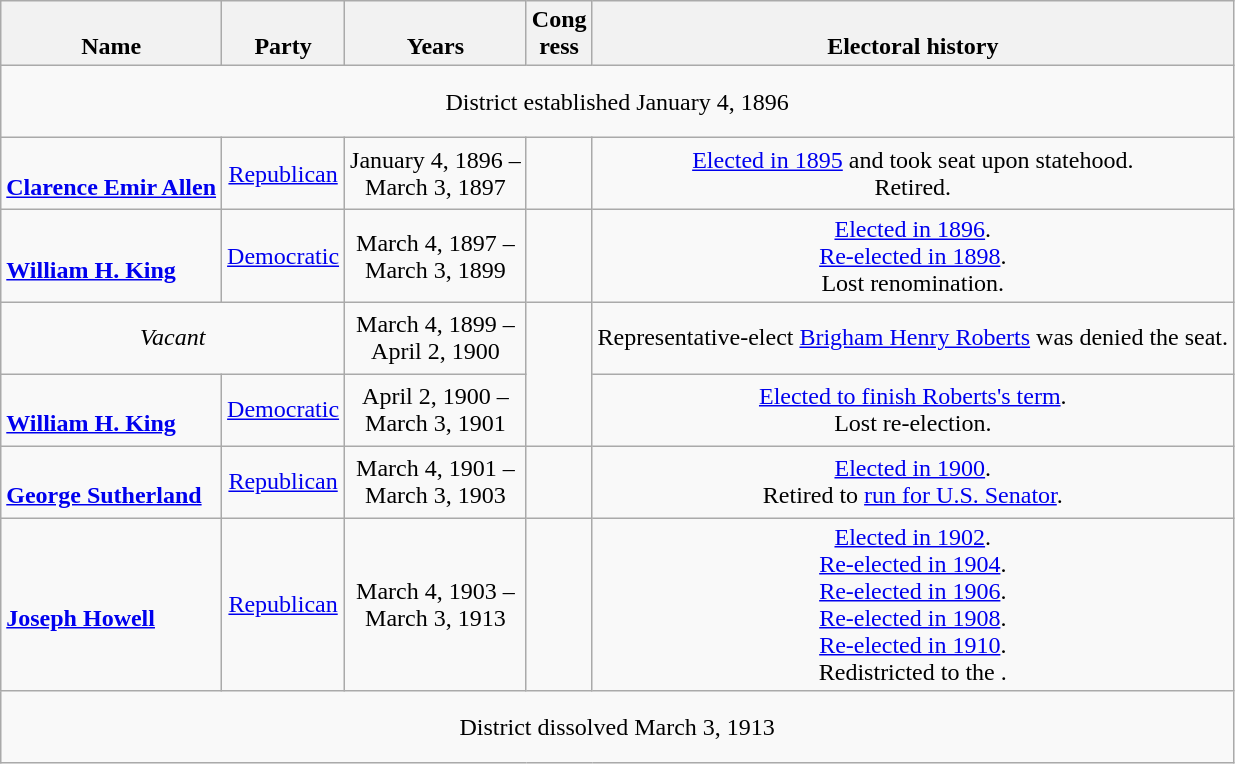<table class=wikitable style="text-align:center">
<tr valign=bottom>
<th>Name</th>
<th>Party</th>
<th>Years</th>
<th>Cong<br>ress</th>
<th>Electoral history</th>
</tr>
<tr style="height:3em">
<td colspan=5>District established January 4, 1896</td>
</tr>
<tr style="height:3em">
<td align=left><br><strong><a href='#'>Clarence Emir Allen</a></strong><br></td>
<td><a href='#'>Republican</a></td>
<td nowrap>January 4, 1896 –<br>March 3, 1897</td>
<td></td>
<td><a href='#'>Elected in 1895</a> and took seat upon statehood.<br>Retired.</td>
</tr>
<tr style="height:3em">
<td align=left><br><strong><a href='#'>William H. King</a></strong><br></td>
<td><a href='#'>Democratic</a></td>
<td nowrap>March 4, 1897 –<br>March 3, 1899</td>
<td></td>
<td><a href='#'>Elected in 1896</a>.<br><a href='#'>Re-elected in 1898</a>.<br>Lost renomination.</td>
</tr>
<tr style="height:3em">
<td colspan=2><em>Vacant</em></td>
<td nowrap>March 4, 1899 –<br>April 2, 1900</td>
<td rowspan=2></td>
<td>Representative-elect <a href='#'>Brigham Henry Roberts</a> was denied the seat.</td>
</tr>
<tr style="height:3em">
<td align=left><br><strong><a href='#'>William H. King</a></strong><br></td>
<td><a href='#'>Democratic</a></td>
<td nowrap>April 2, 1900 –<br>March 3, 1901</td>
<td><a href='#'>Elected to finish Roberts's term</a>.<br>Lost re-election.</td>
</tr>
<tr style="height:3em">
<td align=left><br><strong><a href='#'>George Sutherland</a></strong><br></td>
<td><a href='#'>Republican</a></td>
<td nowrap>March 4, 1901 –<br>March 3, 1903</td>
<td></td>
<td><a href='#'>Elected in 1900</a>.<br>Retired to <a href='#'>run for U.S. Senator</a>.</td>
</tr>
<tr style="height:3em">
<td align=left><br><strong><a href='#'>Joseph Howell</a></strong><br></td>
<td><a href='#'>Republican</a></td>
<td nowrap>March 4, 1903 –<br>March 3, 1913</td>
<td></td>
<td><a href='#'>Elected in 1902</a>.<br><a href='#'>Re-elected in 1904</a>.<br><a href='#'>Re-elected in 1906</a>.<br><a href='#'>Re-elected in 1908</a>.<br><a href='#'>Re-elected in 1910</a>.<br>Redistricted to the .</td>
</tr>
<tr style="height:3em">
<td colspan=5>District dissolved March 3, 1913</td>
</tr>
</table>
